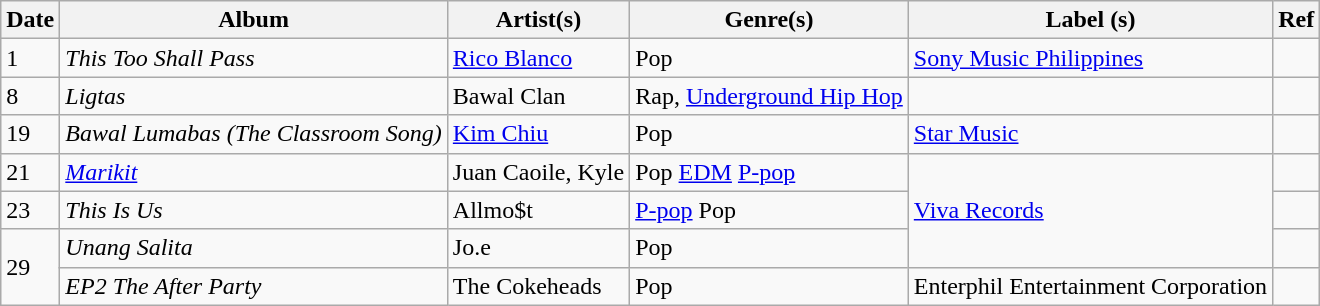<table class="wikitable">
<tr>
<th>Date</th>
<th>Album</th>
<th>Artist(s)</th>
<th>Genre(s)</th>
<th>Label (s)</th>
<th>Ref</th>
</tr>
<tr>
<td>1</td>
<td><em>This Too Shall Pass</em></td>
<td><a href='#'>Rico Blanco</a></td>
<td>Pop</td>
<td><a href='#'>Sony Music Philippines</a></td>
<td></td>
</tr>
<tr>
<td>8</td>
<td><em>Ligtas</em></td>
<td>Bawal Clan</td>
<td>Rap, <a href='#'>Underground Hip Hop</a></td>
<td></td>
<td></td>
</tr>
<tr>
<td>19</td>
<td><em>Bawal Lumabas (The Classroom Song)</em></td>
<td><a href='#'>Kim Chiu</a></td>
<td>Pop</td>
<td><a href='#'>Star Music</a></td>
<td></td>
</tr>
<tr>
<td>21</td>
<td><em><a href='#'>Marikit</a></em></td>
<td>Juan Caoile, Kyle</td>
<td>Pop <a href='#'>EDM</a> <a href='#'>P-pop</a></td>
<td rowspan=3><a href='#'>Viva Records</a></td>
<td></td>
</tr>
<tr>
<td>23</td>
<td><em>This Is Us</em></td>
<td>Allmo$t</td>
<td><a href='#'>P-pop</a> Pop</td>
<td></td>
</tr>
<tr>
<td rowspan=2>29</td>
<td><em>Unang Salita</em></td>
<td>Jo.e</td>
<td>Pop</td>
<td></td>
</tr>
<tr>
<td><em>EP2 The After Party</em></td>
<td>The Cokeheads</td>
<td>Pop</td>
<td>Enterphil Entertainment Corporation</td>
<td></td>
</tr>
</table>
